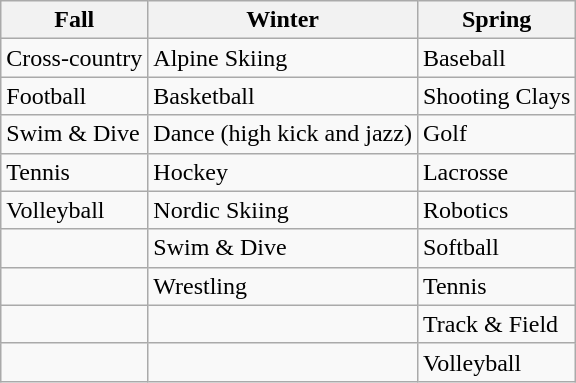<table class="wikitable">
<tr>
<th>Fall</th>
<th>Winter</th>
<th>Spring</th>
</tr>
<tr>
<td>Cross-country</td>
<td>Alpine Skiing</td>
<td>Baseball</td>
</tr>
<tr>
<td>Football</td>
<td>Basketball</td>
<td>Shooting Clays</td>
</tr>
<tr>
<td>Swim & Dive</td>
<td>Dance (high kick and jazz)</td>
<td>Golf</td>
</tr>
<tr>
<td>Tennis</td>
<td>Hockey</td>
<td>Lacrosse</td>
</tr>
<tr>
<td>Volleyball</td>
<td>Nordic Skiing</td>
<td>Robotics</td>
</tr>
<tr>
<td></td>
<td>Swim & Dive</td>
<td>Softball</td>
</tr>
<tr>
<td></td>
<td>Wrestling</td>
<td>Tennis</td>
</tr>
<tr>
<td></td>
<td></td>
<td>Track & Field</td>
</tr>
<tr>
<td></td>
<td></td>
<td>Volleyball</td>
</tr>
</table>
